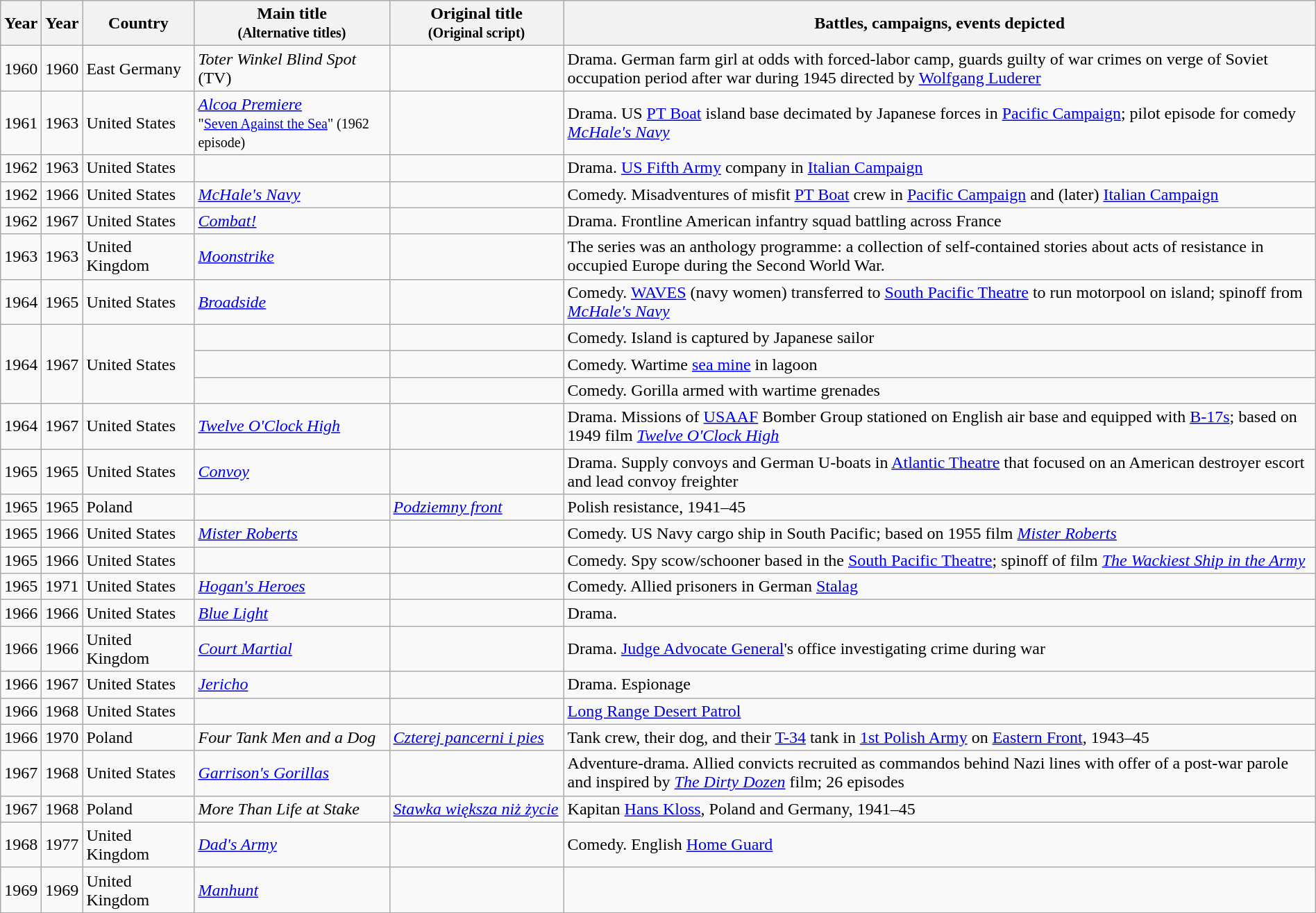<table class="wikitable sortable" style="width:100%;">
<tr>
<th class="unsortable">Year</th>
<th class="unsortable">Year<br></th>
<th width=100>Country</th>
<th width=180>Main title<br><small>(Alternative titles)</small></th>
<th width=160>Original title<br><small>(Original script)</small></th>
<th class="unsortable">Battles, campaigns, events depicted<br></th>
</tr>
<tr>
<td>1960</td>
<td>1960</td>
<td>East Germany</td>
<td><em>Toter Winkel Blind Spot</em> (TV)</td>
<td></td>
<td>Drama. German farm girl at odds with forced-labor camp, guards guilty of war crimes on verge of Soviet occupation period after war during 1945 directed by <a href='#'>Wolfgang Luderer</a></td>
</tr>
<tr>
<td>1961</td>
<td>1963</td>
<td>United States</td>
<td><em><a href='#'>Alcoa Premiere</a></em><br><small>"<a href='#'>Seven Against the Sea</a>" (1962 episode)</small></td>
<td></td>
<td>Drama. US <a href='#'>PT Boat</a> island base decimated by Japanese forces in <a href='#'>Pacific Campaign</a>; pilot episode for comedy <em><a href='#'>McHale's Navy</a></em></td>
</tr>
<tr>
<td>1962</td>
<td>1963</td>
<td>United States</td>
<td><em></em></td>
<td></td>
<td>Drama. <a href='#'>US Fifth Army</a> company in <a href='#'>Italian Campaign</a></td>
</tr>
<tr>
<td>1962</td>
<td>1966</td>
<td>United States</td>
<td><em><a href='#'>McHale's Navy</a></em></td>
<td></td>
<td>Comedy. Misadventures of misfit <a href='#'>PT Boat</a> crew in <a href='#'>Pacific Campaign</a> and (later) <a href='#'>Italian Campaign</a></td>
</tr>
<tr>
<td>1962</td>
<td>1967</td>
<td>United States</td>
<td><em><a href='#'>Combat!</a></em></td>
<td></td>
<td>Drama. Frontline American infantry squad battling across France</td>
</tr>
<tr>
<td>1963</td>
<td>1963</td>
<td>United Kingdom</td>
<td><em><a href='#'>Moonstrike</a></em></td>
<td></td>
<td>The series was an anthology programme: a collection of self-contained stories about acts of resistance in occupied Europe during the Second World War.</td>
</tr>
<tr>
<td>1964</td>
<td>1965</td>
<td>United States</td>
<td><em><a href='#'>Broadside</a></em></td>
<td></td>
<td>Comedy. <a href='#'>WAVES</a> (navy women) transferred to <a href='#'>South Pacific Theatre</a> to run motorpool on island; spinoff from <em><a href='#'>McHale's Navy</a></em></td>
</tr>
<tr>
<td rowspan=3>1964</td>
<td rowspan=3>1967</td>
<td rowspan=3>United States</td>
<td></td>
<td></td>
<td>Comedy. Island is captured by Japanese sailor</td>
</tr>
<tr>
<td></td>
<td></td>
<td>Comedy. Wartime <a href='#'>sea mine</a> in lagoon</td>
</tr>
<tr>
<td></td>
<td></td>
<td>Comedy. Gorilla armed with wartime grenades</td>
</tr>
<tr>
<td>1964</td>
<td>1967</td>
<td>United States</td>
<td><em><a href='#'>Twelve O'Clock High</a></em></td>
<td></td>
<td>Drama. Missions of <a href='#'>USAAF</a> Bomber Group stationed on English air base and equipped with <a href='#'>B-17s</a>; based on 1949 film <em><a href='#'>Twelve O'Clock High</a></em></td>
</tr>
<tr>
<td>1965</td>
<td>1965</td>
<td>United States</td>
<td><em><a href='#'>Convoy</a></em></td>
<td></td>
<td>Drama. Supply convoys and German U-boats in <a href='#'>Atlantic Theatre</a> that focused on an American destroyer escort and lead convoy freighter</td>
</tr>
<tr>
<td>1965</td>
<td>1965</td>
<td>Poland</td>
<td><em></em></td>
<td><em><a href='#'>Podziemny front</a></em><br></td>
<td>Polish resistance, 1941–45</td>
</tr>
<tr>
<td>1965</td>
<td>1966</td>
<td>United States</td>
<td><em><a href='#'>Mister Roberts</a></em></td>
<td></td>
<td>Comedy. US Navy cargo ship in South Pacific; based on 1955 film <em><a href='#'>Mister Roberts</a></em></td>
</tr>
<tr>
<td>1965</td>
<td>1966</td>
<td>United States</td>
<td><em></em></td>
<td></td>
<td>Comedy. Spy scow/schooner based in the <a href='#'>South Pacific Theatre</a>; spinoff of film <em><a href='#'>The Wackiest Ship in the Army</a></em></td>
</tr>
<tr>
<td>1965</td>
<td>1971</td>
<td>United States</td>
<td><em><a href='#'>Hogan's Heroes</a></em></td>
<td></td>
<td>Comedy. Allied prisoners in German <a href='#'>Stalag</a></td>
</tr>
<tr>
<td>1966</td>
<td>1966</td>
<td>United States</td>
<td><em><a href='#'>Blue Light</a></em></td>
<td></td>
<td>Drama.</td>
</tr>
<tr>
<td>1966</td>
<td>1966</td>
<td>United Kingdom</td>
<td><em><a href='#'>Court Martial</a></em></td>
<td></td>
<td>Drama. <a href='#'>Judge Advocate General</a>'s office investigating crime during war</td>
</tr>
<tr>
<td>1966</td>
<td>1967</td>
<td>United States</td>
<td><em><a href='#'>Jericho</a></em></td>
<td></td>
<td>Drama. Espionage</td>
</tr>
<tr>
<td>1966</td>
<td>1968</td>
<td>United States</td>
<td><em></em></td>
<td></td>
<td><a href='#'>Long Range Desert Patrol</a></td>
</tr>
<tr>
<td>1966</td>
<td>1970</td>
<td>Poland</td>
<td><em>Four Tank Men and a Dog</em></td>
<td><em><a href='#'>Czterej pancerni i pies</a></em></td>
<td>Tank crew, their dog, and their <a href='#'>T-34</a> tank in <a href='#'>1st Polish Army</a> on <a href='#'>Eastern Front</a>, 1943–45</td>
</tr>
<tr>
<td>1967</td>
<td>1968</td>
<td>United States</td>
<td><em><a href='#'>Garrison's Gorillas</a></em></td>
<td></td>
<td>Adventure-drama. Allied convicts recruited as commandos behind Nazi lines with offer of a post-war parole and inspired by <em><a href='#'>The Dirty Dozen</a></em> film; 26 episodes</td>
</tr>
<tr>
<td>1967</td>
<td>1968</td>
<td>Poland</td>
<td><em>More Than Life at Stake</em></td>
<td><em><a href='#'>Stawka większa niż życie</a></em></td>
<td>Kapitan <a href='#'>Hans Kloss</a>, Poland and Germany, 1941–45</td>
</tr>
<tr>
<td>1968</td>
<td>1977</td>
<td>United Kingdom</td>
<td><em><a href='#'>Dad's Army</a></em></td>
<td></td>
<td>Comedy. English <a href='#'>Home Guard</a></td>
</tr>
<tr>
<td>1969</td>
<td>1969</td>
<td>United Kingdom</td>
<td><em><a href='#'>Manhunt</a></em></td>
<td></td>
<td></td>
</tr>
</table>
